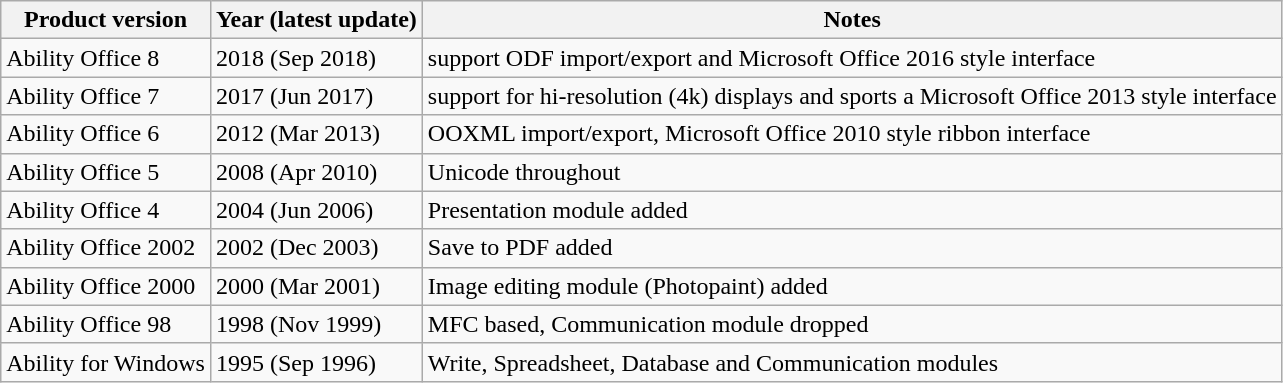<table class="wikitable">
<tr>
<th>Product version</th>
<th>Year (latest update)</th>
<th>Notes</th>
</tr>
<tr>
<td>Ability Office 8</td>
<td>2018 (Sep 2018)</td>
<td>support ODF import/export and Microsoft Office 2016 style interface</td>
</tr>
<tr>
<td>Ability Office 7</td>
<td>2017 (Jun 2017)</td>
<td>support for hi-resolution (4k) displays and sports a Microsoft Office 2013 style interface</td>
</tr>
<tr>
<td>Ability Office 6</td>
<td>2012 (Mar 2013)</td>
<td>OOXML import/export, Microsoft Office 2010 style ribbon interface</td>
</tr>
<tr>
<td>Ability Office 5</td>
<td>2008 (Apr 2010)</td>
<td>Unicode throughout</td>
</tr>
<tr>
<td>Ability Office 4</td>
<td>2004 (Jun 2006)</td>
<td>Presentation module added</td>
</tr>
<tr>
<td>Ability Office 2002</td>
<td>2002 (Dec 2003)</td>
<td>Save to PDF added</td>
</tr>
<tr>
<td>Ability Office 2000</td>
<td>2000 (Mar 2001)</td>
<td>Image editing module (Photopaint) added</td>
</tr>
<tr>
<td>Ability Office 98</td>
<td>1998 (Nov 1999)</td>
<td>MFC based, Communication module dropped</td>
</tr>
<tr>
<td>Ability for Windows</td>
<td>1995 (Sep 1996)</td>
<td>Write, Spreadsheet, Database and Communication modules</td>
</tr>
</table>
